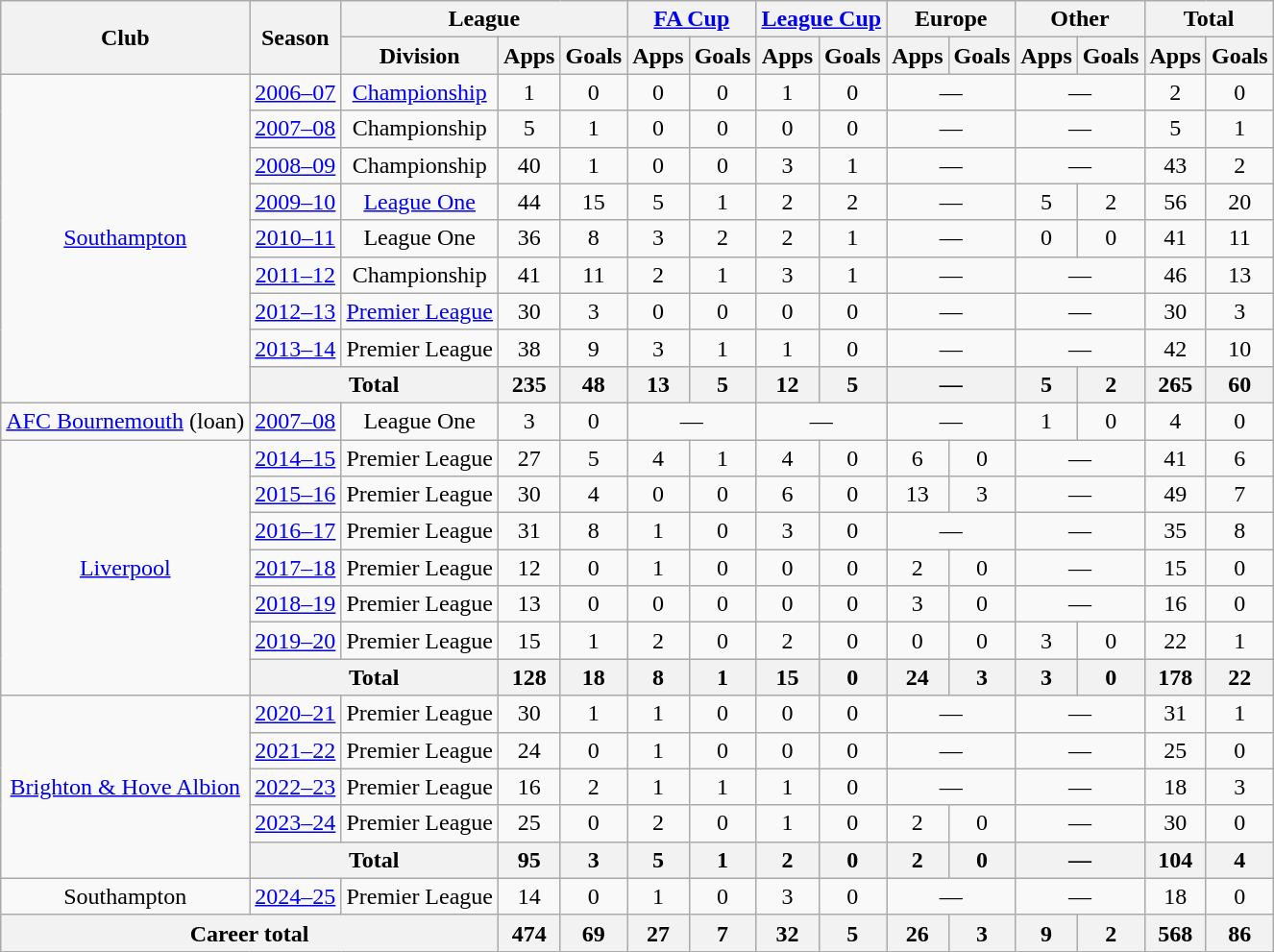<table class="wikitable" style="text-align: center;">
<tr>
<th rowspan=2>Club</th>
<th rowspan=2>Season</th>
<th colspan=3>League</th>
<th colspan=2><a href='#'>FA Cup</a></th>
<th colspan=2><a href='#'>League Cup</a></th>
<th colspan=2>Europe</th>
<th colspan=2>Other</th>
<th colspan=2>Total</th>
</tr>
<tr>
<th>Division</th>
<th>Apps</th>
<th>Goals</th>
<th>Apps</th>
<th>Goals</th>
<th>Apps</th>
<th>Goals</th>
<th>Apps</th>
<th>Goals</th>
<th>Apps</th>
<th>Goals</th>
<th>Apps</th>
<th>Goals</th>
</tr>
<tr>
<td rowspan=9><a href='#'>Southampton</a></td>
<td><a href='#'>2006–07</a></td>
<td><a href='#'>Championship</a></td>
<td>1</td>
<td>0</td>
<td>0</td>
<td>0</td>
<td>1</td>
<td>0</td>
<td colspan=2>—</td>
<td colspan=2>—</td>
<td>2</td>
<td>0</td>
</tr>
<tr>
<td><a href='#'>2007–08</a></td>
<td>Championship</td>
<td>5</td>
<td>1</td>
<td>0</td>
<td>0</td>
<td>0</td>
<td>0</td>
<td colspan=2>—</td>
<td colspan=2>—</td>
<td>5</td>
<td>1</td>
</tr>
<tr>
<td><a href='#'>2008–09</a></td>
<td>Championship</td>
<td>40</td>
<td>1</td>
<td>0</td>
<td>0</td>
<td>3</td>
<td>1</td>
<td colspan=2>—</td>
<td colspan=2>—</td>
<td>43</td>
<td>2</td>
</tr>
<tr>
<td><a href='#'>2009–10</a></td>
<td><a href='#'>League One</a></td>
<td>44</td>
<td>15</td>
<td>5</td>
<td>1</td>
<td>2</td>
<td>2</td>
<td colspan=2>—</td>
<td>5</td>
<td>2</td>
<td>56</td>
<td>20</td>
</tr>
<tr>
<td><a href='#'>2010–11</a></td>
<td>League One</td>
<td>36</td>
<td>8</td>
<td>3</td>
<td>2</td>
<td>2</td>
<td>1</td>
<td colspan=2>—</td>
<td>0</td>
<td>0</td>
<td>41</td>
<td>11</td>
</tr>
<tr>
<td><a href='#'>2011–12</a></td>
<td>Championship</td>
<td>41</td>
<td>11</td>
<td>2</td>
<td>1</td>
<td>3</td>
<td>1</td>
<td colspan=2>—</td>
<td colspan=2>—</td>
<td>46</td>
<td>13</td>
</tr>
<tr>
<td><a href='#'>2012–13</a></td>
<td><a href='#'>Premier League</a></td>
<td>30</td>
<td>3</td>
<td>0</td>
<td>0</td>
<td>0</td>
<td>0</td>
<td colspan=2>—</td>
<td colspan=2>—</td>
<td>30</td>
<td>3</td>
</tr>
<tr>
<td><a href='#'>2013–14</a></td>
<td>Premier League</td>
<td>38</td>
<td>9</td>
<td>3</td>
<td>1</td>
<td>1</td>
<td>0</td>
<td colspan=2>—</td>
<td colspan=2>—</td>
<td>42</td>
<td>10</td>
</tr>
<tr>
<th colspan=2>Total</th>
<th>235</th>
<th>48</th>
<th>13</th>
<th>5</th>
<th>12</th>
<th>5</th>
<th colspan=2>—</th>
<th>5</th>
<th>2</th>
<th>265</th>
<th>60</th>
</tr>
<tr>
<td><a href='#'>AFC Bournemouth</a> (loan)</td>
<td><a href='#'>2007–08</a></td>
<td>League One</td>
<td>3</td>
<td>0</td>
<td colspan=2>—</td>
<td colspan=2>—</td>
<td colspan=2>—</td>
<td>1</td>
<td>0</td>
<td>4</td>
<td>0</td>
</tr>
<tr>
<td rowspan=7><a href='#'>Liverpool</a></td>
<td><a href='#'>2014–15</a></td>
<td>Premier League</td>
<td>27</td>
<td>5</td>
<td>4</td>
<td>1</td>
<td>4</td>
<td>0</td>
<td>6</td>
<td>0</td>
<td colspan=2>—</td>
<td>41</td>
<td>6</td>
</tr>
<tr>
<td><a href='#'>2015–16</a></td>
<td>Premier League</td>
<td>30</td>
<td>4</td>
<td>0</td>
<td>0</td>
<td>6</td>
<td>0</td>
<td>13</td>
<td>3</td>
<td colspan=2>—</td>
<td>49</td>
<td>7</td>
</tr>
<tr>
<td><a href='#'>2016–17</a></td>
<td>Premier League</td>
<td>31</td>
<td>8</td>
<td>1</td>
<td>0</td>
<td>3</td>
<td>0</td>
<td colspan=2>—</td>
<td colspan=2>—</td>
<td>35</td>
<td>8</td>
</tr>
<tr>
<td><a href='#'>2017–18</a></td>
<td>Premier League</td>
<td>12</td>
<td>0</td>
<td>1</td>
<td>0</td>
<td>0</td>
<td>0</td>
<td>2</td>
<td>0</td>
<td colspan=2>—</td>
<td>15</td>
<td>0</td>
</tr>
<tr>
<td><a href='#'>2018–19</a></td>
<td>Premier League</td>
<td>13</td>
<td>0</td>
<td>0</td>
<td>0</td>
<td>0</td>
<td>0</td>
<td>3</td>
<td>0</td>
<td colspan=2>—</td>
<td>16</td>
<td>0</td>
</tr>
<tr>
<td><a href='#'>2019–20</a></td>
<td>Premier League</td>
<td>15</td>
<td>1</td>
<td>2</td>
<td>0</td>
<td>2</td>
<td>0</td>
<td>0</td>
<td>0</td>
<td>3</td>
<td>0</td>
<td>22</td>
<td>1</td>
</tr>
<tr>
<th colspan=2>Total</th>
<th>128</th>
<th>18</th>
<th>8</th>
<th>1</th>
<th>15</th>
<th>0</th>
<th>24</th>
<th>3</th>
<th>3</th>
<th>0</th>
<th>178</th>
<th>22</th>
</tr>
<tr>
<td rowspan=5><a href='#'>Brighton & Hove Albion</a></td>
<td><a href='#'>2020–21</a></td>
<td>Premier League</td>
<td>30</td>
<td>1</td>
<td>1</td>
<td>0</td>
<td>0</td>
<td>0</td>
<td colspan=2>—</td>
<td colspan=2>—</td>
<td>31</td>
<td>1</td>
</tr>
<tr>
<td><a href='#'>2021–22</a></td>
<td>Premier League</td>
<td>24</td>
<td>0</td>
<td>1</td>
<td>0</td>
<td>0</td>
<td>0</td>
<td colspan=2>—</td>
<td colspan=2>—</td>
<td>25</td>
<td>0</td>
</tr>
<tr>
<td><a href='#'>2022–23</a></td>
<td>Premier League</td>
<td>16</td>
<td>2</td>
<td>1</td>
<td>1</td>
<td>1</td>
<td>0</td>
<td colspan=2>—</td>
<td colspan=2>—</td>
<td>18</td>
<td>3</td>
</tr>
<tr>
<td><a href='#'>2023–24</a></td>
<td>Premier League</td>
<td>25</td>
<td>0</td>
<td>2</td>
<td>0</td>
<td>1</td>
<td>0</td>
<td>2</td>
<td>0</td>
<td colspan=2>—</td>
<td>30</td>
<td>0</td>
</tr>
<tr>
<th colspan=2>Total</th>
<th>95</th>
<th>3</th>
<th>5</th>
<th>1</th>
<th>2</th>
<th>0</th>
<th>2</th>
<th>0</th>
<th colspan=2>—</th>
<th>104</th>
<th>4</th>
</tr>
<tr>
<td>Southampton</td>
<td><a href='#'>2024–25</a></td>
<td>Premier League</td>
<td>14</td>
<td>0</td>
<td>1</td>
<td>0</td>
<td>3</td>
<td>0</td>
<td colspan=2>—</td>
<td colspan=2>—</td>
<td>18</td>
<td>0</td>
</tr>
<tr>
<th colspan=3>Career total</th>
<th>474</th>
<th>69</th>
<th>27</th>
<th>7</th>
<th>32</th>
<th>5</th>
<th>26</th>
<th>3</th>
<th>9</th>
<th>2</th>
<th>568</th>
<th>86</th>
</tr>
</table>
